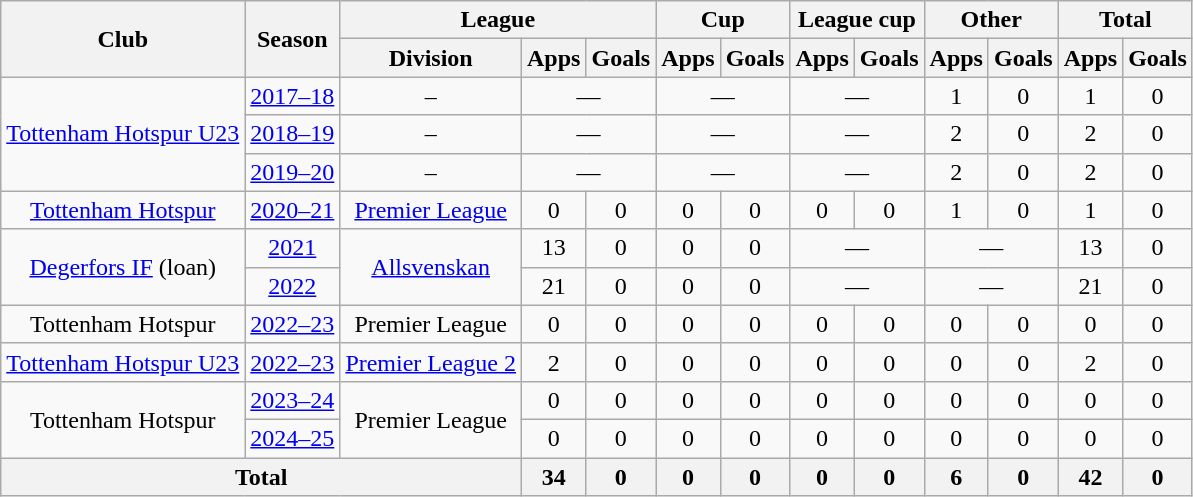<table class="wikitable" style="text-align: center">
<tr>
<th rowspan="2">Club</th>
<th rowspan="2">Season</th>
<th colspan="3">League</th>
<th colspan="2">Cup</th>
<th colspan="2">League cup</th>
<th colspan="2">Other</th>
<th colspan="2">Total</th>
</tr>
<tr>
<th>Division</th>
<th>Apps</th>
<th>Goals</th>
<th>Apps</th>
<th>Goals</th>
<th>Apps</th>
<th>Goals</th>
<th>Apps</th>
<th>Goals</th>
<th>Apps</th>
<th>Goals</th>
</tr>
<tr>
<td rowspan="3"><a href='#'>Tottenham Hotspur U23</a></td>
<td><a href='#'>2017–18</a></td>
<td>–</td>
<td colspan="2">—</td>
<td colspan="2">—</td>
<td colspan="2">—</td>
<td>1</td>
<td>0</td>
<td>1</td>
<td>0</td>
</tr>
<tr>
<td><a href='#'>2018–19</a></td>
<td>–</td>
<td colspan="2">—</td>
<td colspan="2">—</td>
<td colspan="2">—</td>
<td>2</td>
<td>0</td>
<td>2</td>
<td>0</td>
</tr>
<tr>
<td><a href='#'>2019–20</a></td>
<td>–</td>
<td colspan="2">—</td>
<td colspan="2">—</td>
<td colspan="2">—</td>
<td>2</td>
<td>0</td>
<td>2</td>
<td>0</td>
</tr>
<tr>
<td><a href='#'>Tottenham Hotspur</a></td>
<td><a href='#'>2020–21</a></td>
<td><a href='#'>Premier League</a></td>
<td>0</td>
<td>0</td>
<td>0</td>
<td>0</td>
<td>0</td>
<td>0</td>
<td>1</td>
<td>0</td>
<td>1</td>
<td>0</td>
</tr>
<tr>
<td rowspan="2"><a href='#'>Degerfors IF</a> (loan)</td>
<td><a href='#'>2021</a></td>
<td rowspan="2"><a href='#'>Allsvenskan</a></td>
<td>13</td>
<td>0</td>
<td>0</td>
<td>0</td>
<td colspan="2">—</td>
<td colspan="2">—</td>
<td>13</td>
<td>0</td>
</tr>
<tr>
<td><a href='#'>2022</a></td>
<td>21</td>
<td>0</td>
<td>0</td>
<td>0</td>
<td colspan="2">—</td>
<td colspan="2">—</td>
<td>21</td>
<td>0</td>
</tr>
<tr>
<td>Tottenham Hotspur</td>
<td><a href='#'>2022–23</a></td>
<td>Premier League</td>
<td>0</td>
<td>0</td>
<td>0</td>
<td>0</td>
<td>0</td>
<td>0</td>
<td>0</td>
<td>0</td>
<td>0</td>
<td 0>0</td>
</tr>
<tr>
<td><a href='#'>Tottenham Hotspur U23</a></td>
<td><a href='#'>2022–23</a></td>
<td><a href='#'>Premier League 2</a></td>
<td>2</td>
<td>0</td>
<td>0</td>
<td>0</td>
<td>0</td>
<td>0</td>
<td>0</td>
<td>0</td>
<td>2</td>
<td>0</td>
</tr>
<tr>
<td rowspan="2">Tottenham Hotspur</td>
<td><a href='#'>2023–24</a></td>
<td rowspan="2">Premier League</td>
<td>0</td>
<td>0</td>
<td>0</td>
<td>0</td>
<td>0</td>
<td>0</td>
<td>0</td>
<td>0</td>
<td>0</td>
<td 0>0</td>
</tr>
<tr>
<td><a href='#'>2024–25</a></td>
<td>0</td>
<td>0</td>
<td>0</td>
<td>0</td>
<td>0</td>
<td>0</td>
<td>0</td>
<td>0</td>
<td>0</td>
<td 0>0</td>
</tr>
<tr>
<th colspan=3>Total</th>
<th>34</th>
<th>0</th>
<th>0</th>
<th>0</th>
<th>0</th>
<th>0</th>
<th>6</th>
<th>0</th>
<th>42</th>
<th>0</th>
</tr>
</table>
